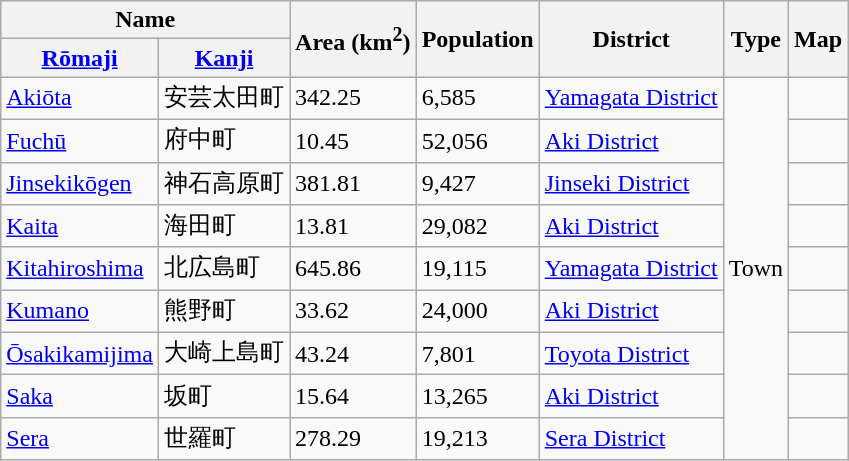<table class="wikitable sortable">
<tr>
<th colspan="2">Name</th>
<th rowspan="2">Area (km<sup>2</sup>)</th>
<th rowspan="2">Population</th>
<th rowspan="2">District</th>
<th rowspan="2">Type</th>
<th rowspan="2">Map</th>
</tr>
<tr>
<th><a href='#'>Rōmaji</a></th>
<th><a href='#'>Kanji</a></th>
</tr>
<tr>
<td> <a href='#'>Akiōta</a></td>
<td>安芸太田町</td>
<td>342.25</td>
<td>6,585</td>
<td><a href='#'>Yamagata District</a></td>
<td rowspan="9">Town</td>
<td></td>
</tr>
<tr>
<td> <a href='#'>Fuchū</a></td>
<td>府中町</td>
<td>10.45</td>
<td>52,056</td>
<td><a href='#'>Aki District</a></td>
<td></td>
</tr>
<tr>
<td> <a href='#'>Jinsekikōgen</a></td>
<td>神石高原町</td>
<td>381.81</td>
<td>9,427</td>
<td><a href='#'>Jinseki District</a></td>
<td></td>
</tr>
<tr>
<td> <a href='#'>Kaita</a></td>
<td>海田町</td>
<td>13.81</td>
<td>29,082</td>
<td><a href='#'>Aki District</a></td>
<td></td>
</tr>
<tr>
<td> <a href='#'>Kitahiroshima</a></td>
<td>北広島町</td>
<td>645.86</td>
<td>19,115</td>
<td><a href='#'>Yamagata District</a></td>
<td></td>
</tr>
<tr>
<td> <a href='#'>Kumano</a></td>
<td>熊野町</td>
<td>33.62</td>
<td>24,000</td>
<td><a href='#'>Aki District</a></td>
<td></td>
</tr>
<tr>
<td> <a href='#'>Ōsakikamijima</a></td>
<td>大崎上島町</td>
<td>43.24</td>
<td>7,801</td>
<td><a href='#'>Toyota District</a></td>
<td></td>
</tr>
<tr>
<td> <a href='#'>Saka</a></td>
<td>坂町</td>
<td>15.64</td>
<td>13,265</td>
<td><a href='#'>Aki District</a></td>
<td></td>
</tr>
<tr>
<td> <a href='#'>Sera</a></td>
<td>世羅町</td>
<td>278.29</td>
<td>19,213</td>
<td><a href='#'>Sera District</a></td>
<td></td>
</tr>
</table>
